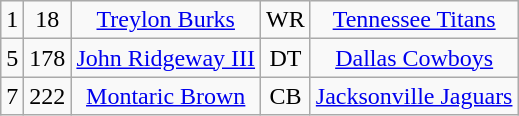<table class="wikitable" style="text-align:center">
<tr>
<td>1</td>
<td>18</td>
<td><a href='#'>Treylon Burks</a></td>
<td>WR</td>
<td><a href='#'>Tennessee Titans</a></td>
</tr>
<tr>
<td>5</td>
<td>178</td>
<td><a href='#'>John Ridgeway III</a></td>
<td>DT</td>
<td><a href='#'>Dallas Cowboys</a></td>
</tr>
<tr>
<td>7</td>
<td>222</td>
<td><a href='#'>Montaric Brown</a></td>
<td>CB</td>
<td><a href='#'>Jacksonville Jaguars</a></td>
</tr>
</table>
